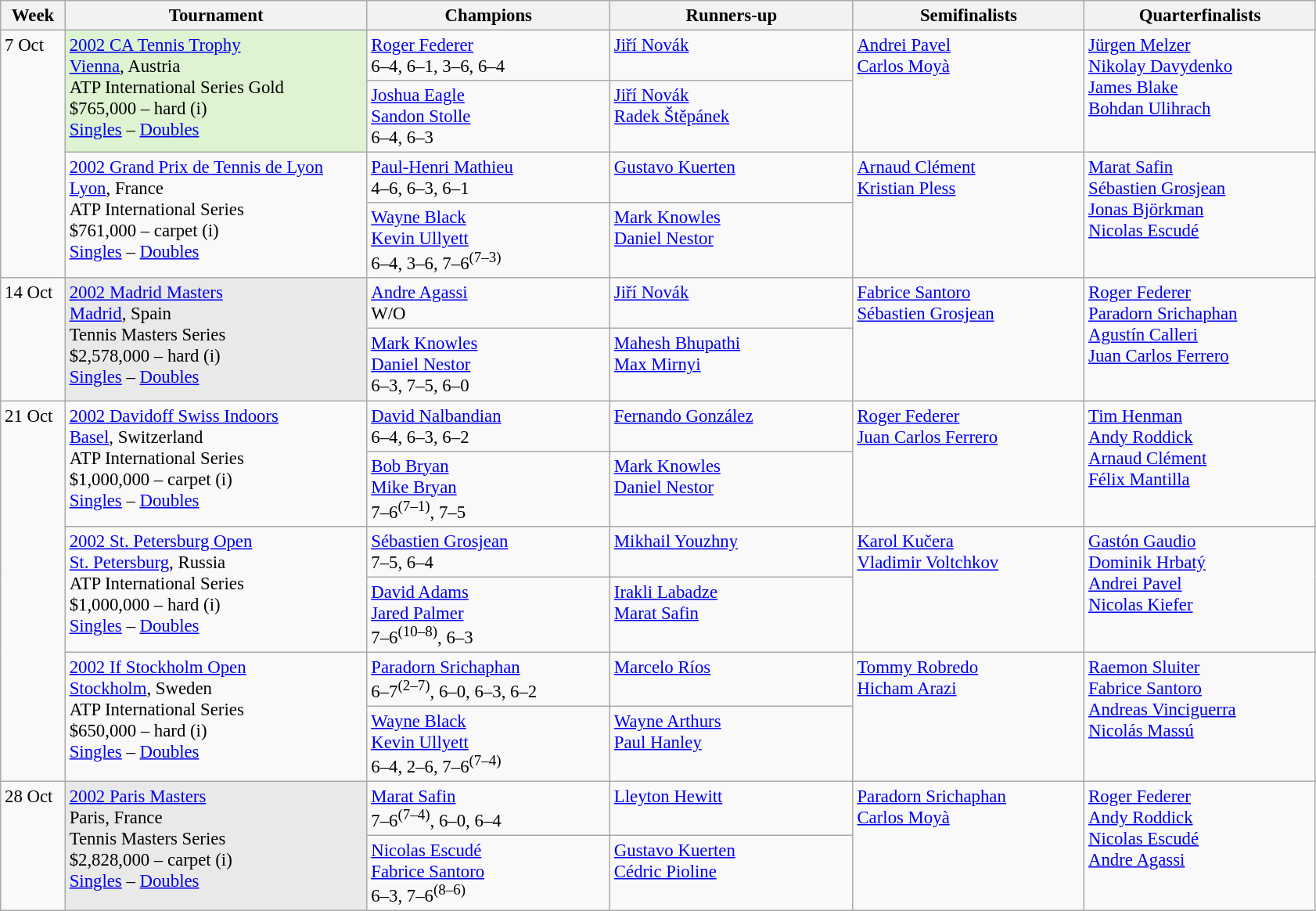<table class=wikitable style=font-size:95%>
<tr>
<th style="width:48px;">Week</th>
<th style="width:250px;">Tournament</th>
<th style="width:200px;">Champions</th>
<th style="width:200px;">Runners-up</th>
<th style="width:190px;">Semifinalists</th>
<th style="width:190px;">Quarterfinalists</th>
</tr>
<tr valign=top>
<td rowspan=4>7 Oct</td>
<td bgcolor=#DDF3D1 rowspan=2><a href='#'>2002 CA Tennis Trophy</a><br> <a href='#'>Vienna</a>, Austria<br>ATP International Series Gold<br>$765,000 – hard (i) <br> <a href='#'>Singles</a> – <a href='#'>Doubles</a></td>
<td> <a href='#'>Roger Federer</a> <br>6–4, 6–1, 3–6, 6–4</td>
<td> <a href='#'>Jiří Novák</a></td>
<td rowspan=2> <a href='#'>Andrei Pavel</a> <br> <a href='#'>Carlos Moyà</a></td>
<td rowspan=2> <a href='#'>Jürgen Melzer</a> <br>  <a href='#'>Nikolay Davydenko</a> <br> <a href='#'>James Blake</a>  <br>  <a href='#'>Bohdan Ulihrach</a></td>
</tr>
<tr valign=top>
<td> <a href='#'>Joshua Eagle</a><br> <a href='#'>Sandon Stolle</a><br> 6–4, 6–3</td>
<td> <a href='#'>Jiří Novák</a><br> <a href='#'>Radek Štěpánek</a></td>
</tr>
<tr valign=top>
<td rowspan=2><a href='#'>2002 Grand Prix de Tennis de Lyon</a><br> <a href='#'>Lyon</a>, France<br>ATP International Series<br>$761,000 – carpet (i) <br> <a href='#'>Singles</a> – <a href='#'>Doubles</a></td>
<td> <a href='#'>Paul-Henri Mathieu</a> <br>4–6, 6–3, 6–1</td>
<td> <a href='#'>Gustavo Kuerten</a></td>
<td rowspan=2> <a href='#'>Arnaud Clément</a> <br> <a href='#'>Kristian Pless</a></td>
<td rowspan=2> <a href='#'>Marat Safin</a> <br>  <a href='#'>Sébastien Grosjean</a> <br> <a href='#'>Jonas Björkman</a>  <br>  <a href='#'>Nicolas Escudé</a></td>
</tr>
<tr valign=top>
<td> <a href='#'>Wayne Black</a><br> <a href='#'>Kevin Ullyett</a><br> 6–4, 3–6, 7–6<sup>(7–3)</sup></td>
<td> <a href='#'>Mark Knowles</a><br> <a href='#'>Daniel Nestor</a></td>
</tr>
<tr valign=top>
<td rowspan=2>14 Oct</td>
<td bgcolor=#E9E9E9 rowspan=2><a href='#'>2002 Madrid Masters</a><br> <a href='#'>Madrid</a>, Spain<br>Tennis Masters Series<br>$2,578,000 – hard (i) <br> <a href='#'>Singles</a> – <a href='#'>Doubles</a></td>
<td> <a href='#'>Andre Agassi</a> <br>W/O</td>
<td> <a href='#'>Jiří Novák</a></td>
<td rowspan=2> <a href='#'>Fabrice Santoro</a> <br> <a href='#'>Sébastien Grosjean</a></td>
<td rowspan=2> <a href='#'>Roger Federer</a> <br>  <a href='#'>Paradorn Srichaphan</a> <br> <a href='#'>Agustín Calleri</a>  <br>  <a href='#'>Juan Carlos Ferrero</a></td>
</tr>
<tr valign=top>
<td> <a href='#'>Mark Knowles</a><br> <a href='#'>Daniel Nestor</a><br> 6–3, 7–5, 6–0</td>
<td> <a href='#'>Mahesh Bhupathi</a><br> <a href='#'>Max Mirnyi</a></td>
</tr>
<tr valign=top>
<td rowspan=6>21 Oct</td>
<td rowspan=2><a href='#'>2002 Davidoff Swiss Indoors</a><br> <a href='#'>Basel</a>, Switzerland<br>ATP International Series<br>$1,000,000 – carpet (i) <br> <a href='#'>Singles</a> – <a href='#'>Doubles</a></td>
<td> <a href='#'>David Nalbandian</a> <br>6–4, 6–3, 6–2</td>
<td> <a href='#'>Fernando González</a></td>
<td rowspan=2> <a href='#'>Roger Federer</a> <br> <a href='#'>Juan Carlos Ferrero</a></td>
<td rowspan=2> <a href='#'>Tim Henman</a> <br>  <a href='#'>Andy Roddick</a> <br> <a href='#'>Arnaud Clément</a>  <br>  <a href='#'>Félix Mantilla</a></td>
</tr>
<tr valign=top>
<td> <a href='#'>Bob Bryan</a><br> <a href='#'>Mike Bryan</a><br> 7–6<sup>(7–1)</sup>, 7–5</td>
<td> <a href='#'>Mark Knowles</a><br> <a href='#'>Daniel Nestor</a></td>
</tr>
<tr valign=top>
<td rowspan=2><a href='#'>2002 St. Petersburg Open</a><br> <a href='#'>St. Petersburg</a>, Russia<br>ATP International Series<br>$1,000,000 – hard (i) <br> <a href='#'>Singles</a> – <a href='#'>Doubles</a></td>
<td> <a href='#'>Sébastien Grosjean</a> <br>7–5, 6–4</td>
<td> <a href='#'>Mikhail Youzhny</a></td>
<td rowspan=2> <a href='#'>Karol Kučera</a> <br> <a href='#'>Vladimir Voltchkov</a></td>
<td rowspan=2> <a href='#'>Gastón Gaudio</a> <br>  <a href='#'>Dominik Hrbatý</a> <br> <a href='#'>Andrei Pavel</a>  <br>  <a href='#'>Nicolas Kiefer</a></td>
</tr>
<tr valign=top>
<td> <a href='#'>David Adams</a><br> <a href='#'>Jared Palmer</a><br> 7–6<sup>(10–8)</sup>, 6–3</td>
<td> <a href='#'>Irakli Labadze</a><br> <a href='#'>Marat Safin</a></td>
</tr>
<tr valign=top>
<td rowspan=2><a href='#'>2002 If Stockholm Open</a><br> <a href='#'>Stockholm</a>, Sweden<br>ATP International Series<br>$650,000 – hard (i) <br> <a href='#'>Singles</a> – <a href='#'>Doubles</a></td>
<td> <a href='#'>Paradorn Srichaphan</a> <br>6–7<sup>(2–7)</sup>, 6–0, 6–3, 6–2</td>
<td> <a href='#'>Marcelo Ríos</a></td>
<td rowspan=2> <a href='#'>Tommy Robredo</a> <br> <a href='#'>Hicham Arazi</a></td>
<td rowspan=2> <a href='#'>Raemon Sluiter</a> <br>  <a href='#'>Fabrice Santoro</a> <br> <a href='#'>Andreas Vinciguerra</a>  <br>  <a href='#'>Nicolás Massú</a></td>
</tr>
<tr valign=top>
<td> <a href='#'>Wayne Black</a><br> <a href='#'>Kevin Ullyett</a><br> 6–4, 2–6, 7–6<sup>(7–4)</sup></td>
<td> <a href='#'>Wayne Arthurs</a><br> <a href='#'>Paul Hanley</a></td>
</tr>
<tr valign=top>
<td rowspan=2>28 Oct</td>
<td bgcolor=#E9E9E9 rowspan=2><a href='#'>2002 Paris Masters</a><br> Paris, France<br>Tennis Masters Series<br>$2,828,000 – carpet (i) <br> <a href='#'>Singles</a> – <a href='#'>Doubles</a></td>
<td> <a href='#'>Marat Safin</a> <br>7–6<sup>(7–4)</sup>, 6–0, 6–4</td>
<td> <a href='#'>Lleyton Hewitt</a></td>
<td rowspan=2> <a href='#'>Paradorn Srichaphan</a> <br> <a href='#'>Carlos Moyà</a></td>
<td rowspan=2> <a href='#'>Roger Federer</a> <br>  <a href='#'>Andy Roddick</a> <br> <a href='#'>Nicolas Escudé</a>  <br>  <a href='#'>Andre Agassi</a></td>
</tr>
<tr valign=top>
<td> <a href='#'>Nicolas Escudé</a><br> <a href='#'>Fabrice Santoro</a><br> 6–3, 7–6<sup>(8–6)</sup></td>
<td> <a href='#'>Gustavo Kuerten</a><br> <a href='#'>Cédric Pioline</a></td>
</tr>
</table>
